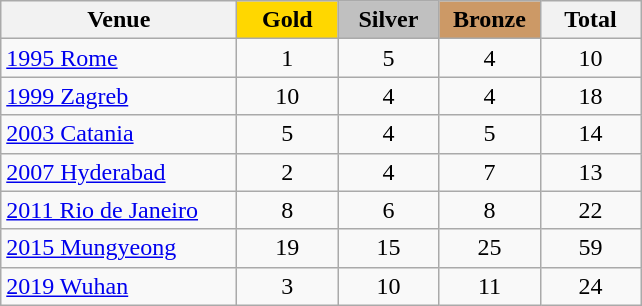<table class=wikitable style=text-align:center>
<tr>
<th style="width:150px;">Venue</th>
<td style="background:gold; width:60px; font-weight:bold;">Gold</td>
<td style="background:silver; width:60px; font-weight:bold;">Silver</td>
<td style="background:#cc9966; width:60px; font-weight:bold;">Bronze</td>
<th style="width:60px;">Total</th>
</tr>
<tr>
<td align=left> <a href='#'>1995 Rome</a></td>
<td>1</td>
<td>5</td>
<td>4</td>
<td>10</td>
</tr>
<tr>
<td align=left> <a href='#'>1999 Zagreb</a></td>
<td>10</td>
<td>4</td>
<td>4</td>
<td>18</td>
</tr>
<tr>
<td align=left> <a href='#'>2003 Catania</a></td>
<td>5</td>
<td>4</td>
<td>5</td>
<td>14</td>
</tr>
<tr>
<td align=left> <a href='#'>2007 Hyderabad</a></td>
<td>2</td>
<td>4</td>
<td>7</td>
<td>13</td>
</tr>
<tr>
<td align=left> <a href='#'>2011 Rio de Janeiro</a></td>
<td>8</td>
<td>6</td>
<td>8</td>
<td>22</td>
</tr>
<tr>
<td align=left> <a href='#'>2015 Mungyeong</a></td>
<td>19</td>
<td>15</td>
<td>25</td>
<td>59</td>
</tr>
<tr>
<td align=left> <a href='#'>2019 Wuhan</a></td>
<td>3</td>
<td>10</td>
<td>11</td>
<td>24</td>
</tr>
</table>
